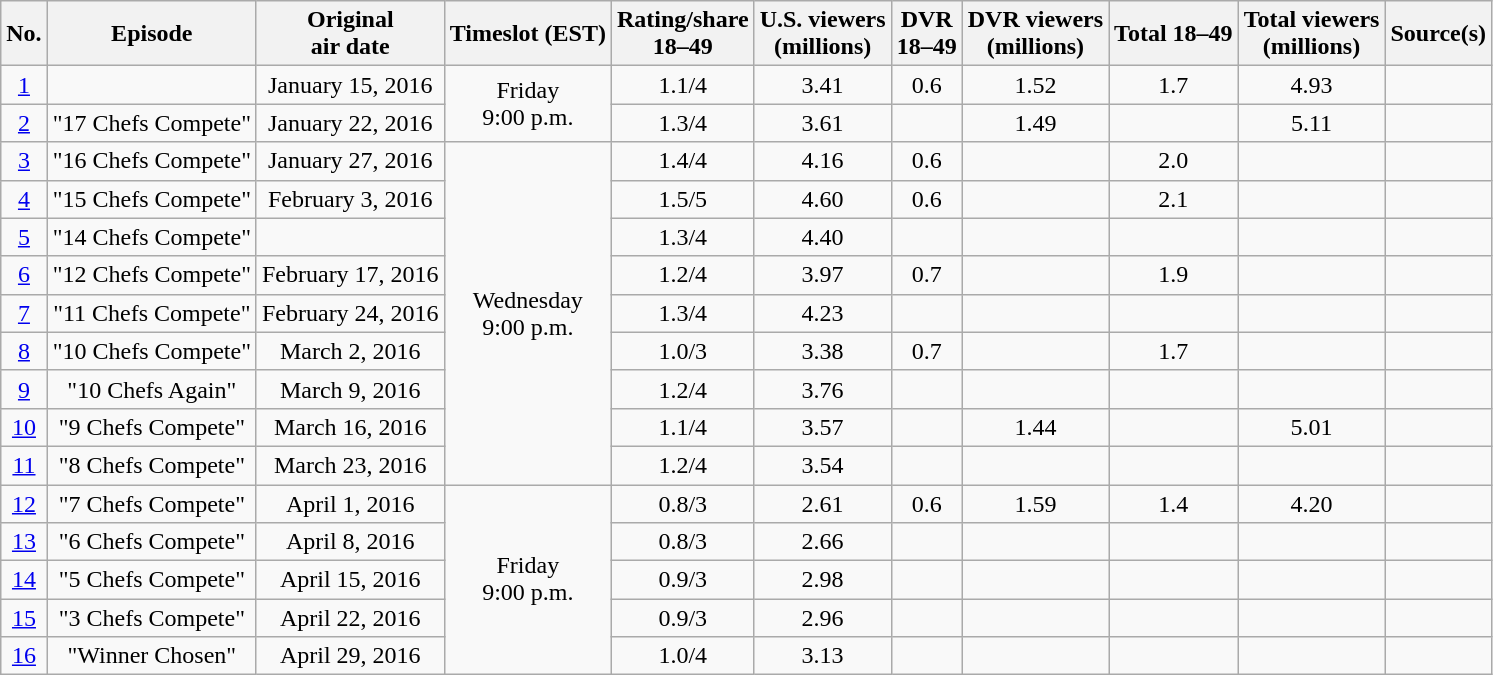<table class="wikitable sortable plainrowheaders" style="text-align:center">
<tr>
<th scope="col">No.</th>
<th scope="col">Episode</th>
<th scope="col">Original<br>air date</th>
<th scope="col">Timeslot (EST)</th>
<th scope="col">Rating/share<br>18–49</th>
<th scope="col">U.S. viewers<br>(millions)</th>
<th scope="col">DVR<br>18–49</th>
<th scope="col">DVR viewers<br>(millions)</th>
<th scope="col">Total 18–49</th>
<th scope="col">Total viewers<br>(millions)</th>
<th scope="col" class="unsortable">Source(s)</th>
</tr>
<tr>
<td scope="row"><a href='#'>1</a></td>
<td></td>
<td>January 15, 2016</td>
<td rowspan="2">Friday<br>9:00 p.m.</td>
<td>1.1/4</td>
<td>3.41</td>
<td>0.6</td>
<td>1.52</td>
<td>1.7</td>
<td>4.93</td>
<td></td>
</tr>
<tr>
<td scope="row"><a href='#'>2</a></td>
<td>"17 Chefs Compete"</td>
<td>January 22, 2016</td>
<td>1.3/4</td>
<td>3.61</td>
<td></td>
<td>1.49</td>
<td></td>
<td>5.11</td>
<td></td>
</tr>
<tr>
<td scope="row"><a href='#'>3</a></td>
<td>"16 Chefs Compete"</td>
<td>January 27, 2016</td>
<td rowspan="9">Wednesday<br>9:00 p.m.</td>
<td>1.4/4</td>
<td>4.16</td>
<td>0.6</td>
<td></td>
<td>2.0</td>
<td></td>
<td></td>
</tr>
<tr>
<td scope="row"><a href='#'>4</a></td>
<td>"15 Chefs Compete"</td>
<td>February 3, 2016</td>
<td>1.5/5</td>
<td>4.60</td>
<td>0.6</td>
<td></td>
<td>2.1</td>
<td></td>
<td></td>
</tr>
<tr>
<td scope="row"><a href='#'>5</a></td>
<td>"14 Chefs Compete"</td>
<td></td>
<td>1.3/4</td>
<td>4.40</td>
<td></td>
<td></td>
<td></td>
<td></td>
<td></td>
</tr>
<tr>
<td scope="row"><a href='#'>6</a></td>
<td>"12 Chefs Compete"</td>
<td>February 17, 2016</td>
<td>1.2/4</td>
<td>3.97</td>
<td>0.7</td>
<td></td>
<td>1.9</td>
<td></td>
<td></td>
</tr>
<tr>
<td scope="row"><a href='#'>7</a></td>
<td>"11 Chefs Compete"</td>
<td>February 24, 2016</td>
<td>1.3/4</td>
<td>4.23</td>
<td></td>
<td></td>
<td></td>
<td></td>
<td></td>
</tr>
<tr>
<td scope="row"><a href='#'>8</a></td>
<td>"10 Chefs Compete"</td>
<td>March 2, 2016</td>
<td>1.0/3</td>
<td>3.38</td>
<td>0.7</td>
<td></td>
<td>1.7</td>
<td></td>
<td></td>
</tr>
<tr>
<td scope="row"><a href='#'>9</a></td>
<td>"10 Chefs Again"</td>
<td>March 9, 2016</td>
<td>1.2/4</td>
<td>3.76</td>
<td></td>
<td></td>
<td></td>
<td></td>
<td></td>
</tr>
<tr>
<td scope="row"><a href='#'>10</a></td>
<td>"9 Chefs Compete"</td>
<td>March 16, 2016</td>
<td>1.1/4</td>
<td>3.57</td>
<td></td>
<td>1.44</td>
<td></td>
<td>5.01</td>
<td></td>
</tr>
<tr>
<td scope="row"><a href='#'>11</a></td>
<td>"8 Chefs Compete"</td>
<td>March 23, 2016</td>
<td>1.2/4</td>
<td>3.54</td>
<td></td>
<td></td>
<td></td>
<td></td>
<td></td>
</tr>
<tr>
<td scope="row"><a href='#'>12</a></td>
<td>"7 Chefs Compete"</td>
<td>April 1, 2016</td>
<td rowspan="5">Friday<br>9:00 p.m.</td>
<td>0.8/3</td>
<td>2.61</td>
<td>0.6</td>
<td>1.59</td>
<td>1.4</td>
<td>4.20</td>
<td></td>
</tr>
<tr>
<td scope="row"><a href='#'>13</a></td>
<td>"6 Chefs Compete"</td>
<td>April 8, 2016</td>
<td>0.8/3</td>
<td>2.66</td>
<td></td>
<td></td>
<td></td>
<td></td>
<td></td>
</tr>
<tr>
<td scope="row"><a href='#'>14</a></td>
<td>"5 Chefs Compete"</td>
<td>April 15, 2016</td>
<td>0.9/3</td>
<td>2.98</td>
<td></td>
<td></td>
<td></td>
<td></td>
<td></td>
</tr>
<tr>
<td scope="row"><a href='#'>15</a></td>
<td>"3 Chefs Compete"</td>
<td>April 22, 2016</td>
<td>0.9/3</td>
<td>2.96</td>
<td></td>
<td></td>
<td></td>
<td></td>
<td></td>
</tr>
<tr>
<td scope="row"><a href='#'>16</a></td>
<td>"Winner Chosen"</td>
<td>April 29, 2016</td>
<td>1.0/4</td>
<td>3.13</td>
<td></td>
<td></td>
<td></td>
<td></td>
<td></td>
</tr>
</table>
